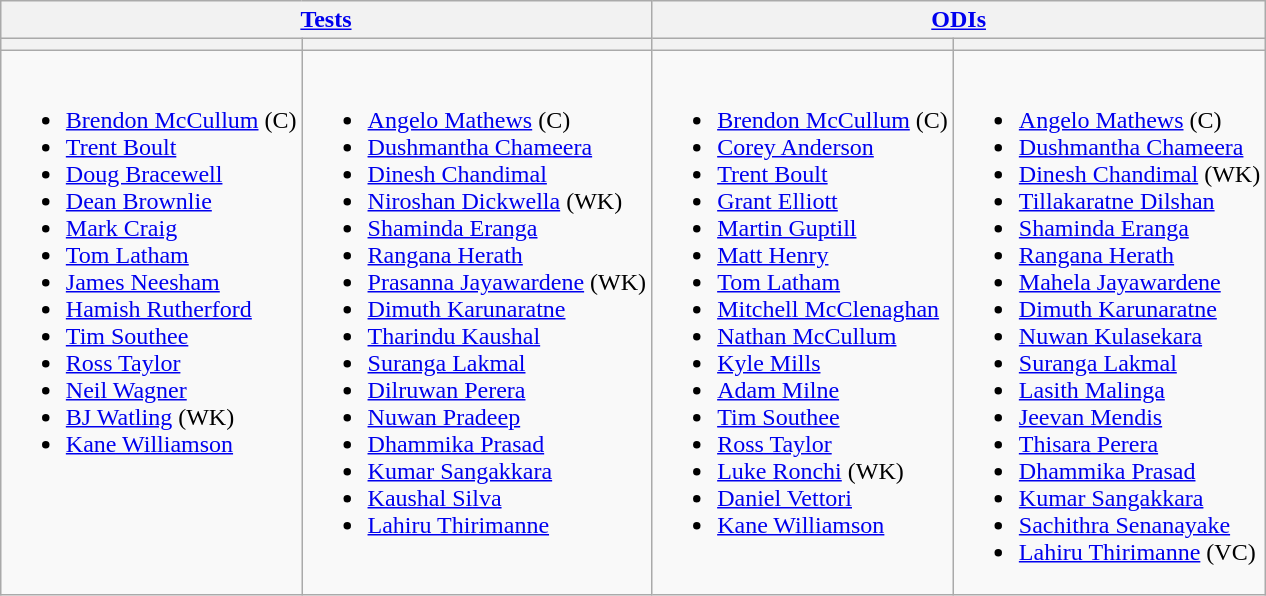<table class="wikitable" style="text-align:left; margin:auto">
<tr>
<th colspan="2"><a href='#'>Tests</a></th>
<th colspan="2"><a href='#'>ODIs</a></th>
</tr>
<tr>
<th></th>
<th></th>
<th></th>
<th></th>
</tr>
<tr style="vertical-align:top">
<td><br><ul><li><a href='#'>Brendon McCullum</a> (C)</li><li><a href='#'>Trent Boult</a></li><li><a href='#'>Doug Bracewell</a></li><li><a href='#'>Dean Brownlie</a></li><li><a href='#'>Mark Craig</a></li><li><a href='#'>Tom Latham</a></li><li><a href='#'>James Neesham</a></li><li><a href='#'>Hamish Rutherford</a></li><li><a href='#'>Tim Southee</a></li><li><a href='#'>Ross Taylor</a></li><li><a href='#'>Neil Wagner</a></li><li><a href='#'>BJ Watling</a> (WK)</li><li><a href='#'>Kane Williamson</a></li></ul></td>
<td><br><ul><li><a href='#'>Angelo Mathews</a> (C)</li><li><a href='#'>Dushmantha Chameera</a></li><li><a href='#'>Dinesh Chandimal</a></li><li><a href='#'>Niroshan Dickwella</a> (WK)</li><li><a href='#'>Shaminda Eranga</a></li><li><a href='#'>Rangana Herath</a></li><li><a href='#'>Prasanna Jayawardene</a> (WK)</li><li><a href='#'>Dimuth Karunaratne</a></li><li><a href='#'>Tharindu Kaushal</a></li><li><a href='#'>Suranga Lakmal</a></li><li><a href='#'>Dilruwan Perera</a></li><li><a href='#'>Nuwan Pradeep</a></li><li><a href='#'>Dhammika Prasad</a></li><li><a href='#'>Kumar Sangakkara</a></li><li><a href='#'>Kaushal Silva</a></li><li><a href='#'>Lahiru Thirimanne</a></li></ul></td>
<td><br><ul><li><a href='#'>Brendon McCullum</a> (C)</li><li><a href='#'>Corey Anderson</a></li><li><a href='#'>Trent Boult</a></li><li><a href='#'>Grant Elliott</a></li><li><a href='#'>Martin Guptill</a></li><li><a href='#'>Matt Henry</a></li><li><a href='#'>Tom Latham</a></li><li><a href='#'>Mitchell McClenaghan</a></li><li><a href='#'>Nathan McCullum</a></li><li><a href='#'>Kyle Mills</a></li><li><a href='#'>Adam Milne</a></li><li><a href='#'>Tim Southee</a></li><li><a href='#'>Ross Taylor</a></li><li><a href='#'>Luke Ronchi</a> (WK)</li><li><a href='#'>Daniel Vettori</a></li><li><a href='#'>Kane Williamson</a></li></ul></td>
<td><br><ul><li><a href='#'>Angelo Mathews</a> (C)</li><li><a href='#'>Dushmantha Chameera</a></li><li><a href='#'>Dinesh Chandimal</a> (WK)</li><li><a href='#'>Tillakaratne Dilshan</a></li><li><a href='#'>Shaminda Eranga</a></li><li><a href='#'>Rangana Herath</a></li><li><a href='#'>Mahela Jayawardene</a></li><li><a href='#'>Dimuth Karunaratne</a></li><li><a href='#'>Nuwan Kulasekara</a></li><li><a href='#'>Suranga Lakmal</a></li><li><a href='#'>Lasith Malinga</a></li><li><a href='#'>Jeevan Mendis</a></li><li><a href='#'>Thisara Perera</a></li><li><a href='#'>Dhammika Prasad</a></li><li><a href='#'>Kumar Sangakkara</a></li><li><a href='#'>Sachithra Senanayake</a></li><li><a href='#'>Lahiru Thirimanne</a> (VC)</li></ul></td>
</tr>
</table>
